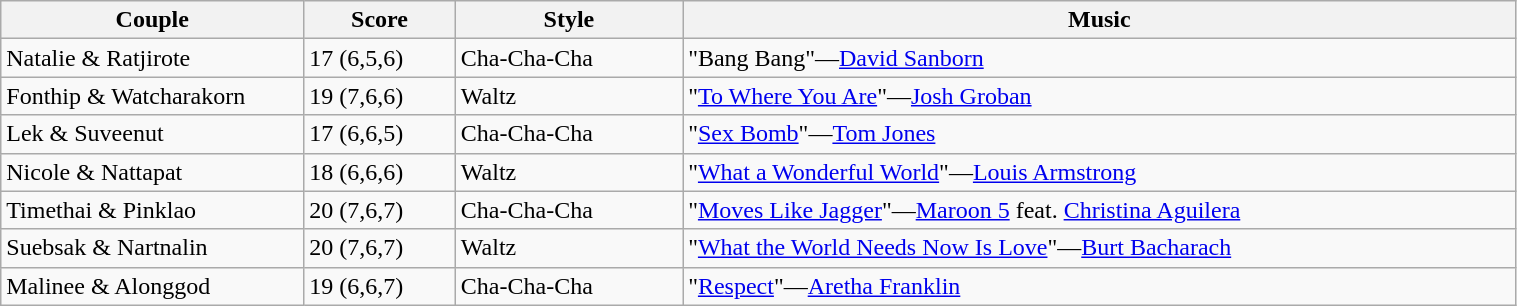<table class="wikitable" style="width:80%;">
<tr>
<th style="width:20%;">Couple</th>
<th style="width:10%;">Score</th>
<th style="width:15%;">Style</th>
<th style="width:60%;">Music</th>
</tr>
<tr>
<td>Natalie & Ratjirote</td>
<td>17 (6,5,6)</td>
<td>Cha-Cha-Cha</td>
<td>"Bang Bang"—<a href='#'>David Sanborn</a></td>
</tr>
<tr>
<td>Fonthip & Watcharakorn</td>
<td>19 (7,6,6)</td>
<td>Waltz</td>
<td>"<a href='#'>To Where You Are</a>"—<a href='#'>Josh Groban</a></td>
</tr>
<tr>
<td>Lek & Suveenut</td>
<td>17 (6,6,5)</td>
<td>Cha-Cha-Cha</td>
<td>"<a href='#'>Sex Bomb</a>"—<a href='#'>Tom Jones</a></td>
</tr>
<tr>
<td>Nicole & Nattapat</td>
<td>18 (6,6,6)</td>
<td>Waltz</td>
<td>"<a href='#'>What a Wonderful World</a>"—<a href='#'>Louis Armstrong</a></td>
</tr>
<tr>
<td>Timethai & Pinklao</td>
<td>20 (7,6,7)</td>
<td>Cha-Cha-Cha</td>
<td>"<a href='#'>Moves Like Jagger</a>"—<a href='#'>Maroon 5</a> feat. <a href='#'>Christina Aguilera</a></td>
</tr>
<tr>
<td>Suebsak & Nartnalin</td>
<td>20 (7,6,7)</td>
<td>Waltz</td>
<td>"<a href='#'>What the World Needs Now Is Love</a>"—<a href='#'>Burt Bacharach</a></td>
</tr>
<tr>
<td>Malinee & Alonggod</td>
<td>19 (6,6,7)</td>
<td>Cha-Cha-Cha</td>
<td>"<a href='#'>Respect</a>"—<a href='#'>Aretha Franklin</a></td>
</tr>
</table>
